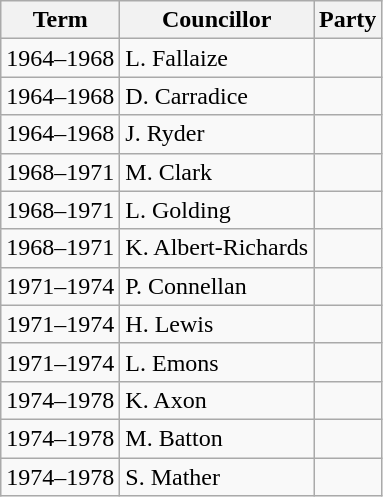<table class="wikitable">
<tr>
<th>Term</th>
<th>Councillor</th>
<th colspan=2>Party</th>
</tr>
<tr>
<td>1964–1968</td>
<td>L. Fallaize</td>
<td></td>
</tr>
<tr>
<td>1964–1968</td>
<td>D. Carradice</td>
<td></td>
</tr>
<tr>
<td>1964–1968</td>
<td>J. Ryder</td>
<td></td>
</tr>
<tr>
<td>1968–1971</td>
<td>M. Clark</td>
<td></td>
</tr>
<tr>
<td>1968–1971</td>
<td>L. Golding</td>
<td></td>
</tr>
<tr>
<td>1968–1971</td>
<td>K. Albert-Richards</td>
<td></td>
</tr>
<tr>
<td>1971–1974</td>
<td>P. Connellan</td>
<td></td>
</tr>
<tr>
<td>1971–1974</td>
<td>H. Lewis</td>
<td></td>
</tr>
<tr>
<td>1971–1974</td>
<td>L. Emons</td>
<td></td>
</tr>
<tr>
<td>1974–1978</td>
<td>K. Axon</td>
<td></td>
</tr>
<tr>
<td>1974–1978</td>
<td>M. Batton</td>
<td></td>
</tr>
<tr>
<td>1974–1978</td>
<td>S. Mather</td>
<td></td>
</tr>
</table>
